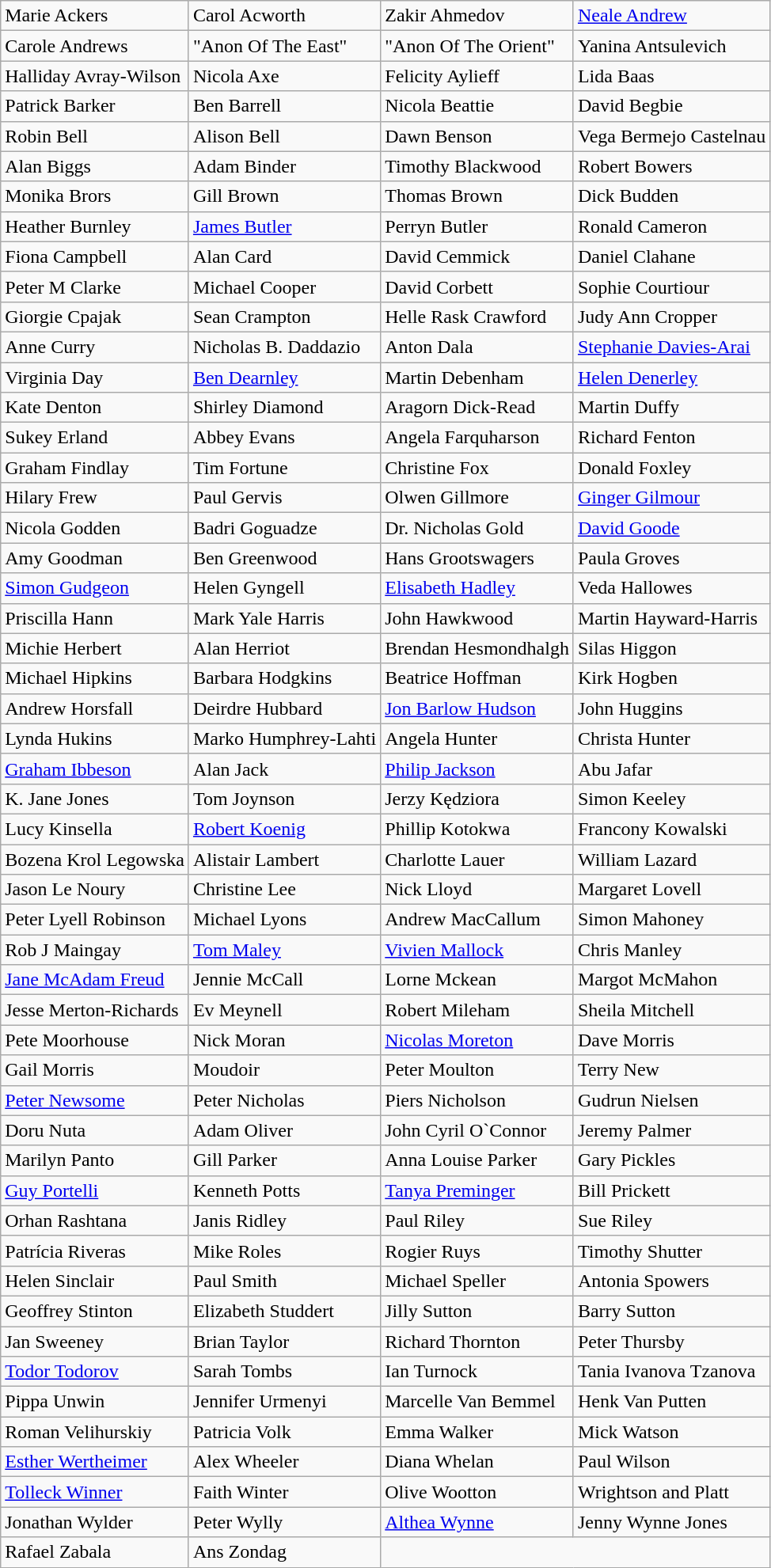<table class="wikitable">
<tr>
<td>Marie Ackers</td>
<td>Carol Acworth</td>
<td>Zakir Ahmedov</td>
<td><a href='#'>Neale Andrew</a></td>
</tr>
<tr>
<td>Carole Andrews</td>
<td>"Anon Of The East"</td>
<td>"Anon Of The Orient"</td>
<td>Yanina Antsulevich</td>
</tr>
<tr>
<td>Halliday Avray-Wilson</td>
<td>Nicola Axe</td>
<td>Felicity Aylieff</td>
<td>Lida Baas</td>
</tr>
<tr>
<td>Patrick Barker</td>
<td>Ben Barrell</td>
<td>Nicola Beattie</td>
<td>David Begbie</td>
</tr>
<tr>
<td>Robin Bell</td>
<td>Alison Bell</td>
<td>Dawn Benson</td>
<td>Vega Bermejo Castelnau</td>
</tr>
<tr>
<td>Alan Biggs</td>
<td>Adam Binder</td>
<td>Timothy Blackwood</td>
<td>Robert Bowers</td>
</tr>
<tr>
<td>Monika Brors</td>
<td>Gill Brown</td>
<td>Thomas Brown</td>
<td>Dick Budden</td>
</tr>
<tr>
<td>Heather Burnley</td>
<td><a href='#'>James Butler</a></td>
<td>Perryn Butler</td>
<td>Ronald Cameron</td>
</tr>
<tr>
<td>Fiona Campbell</td>
<td>Alan Card</td>
<td>David Cemmick</td>
<td>Daniel Clahane</td>
</tr>
<tr>
<td>Peter M Clarke</td>
<td>Michael Cooper</td>
<td>David Corbett</td>
<td>Sophie Courtiour</td>
</tr>
<tr>
<td>Giorgie Cpajak</td>
<td>Sean Crampton</td>
<td>Helle Rask Crawford</td>
<td>Judy Ann Cropper</td>
</tr>
<tr>
<td>Anne Curry</td>
<td>Nicholas B. Daddazio</td>
<td>Anton Dala</td>
<td><a href='#'>Stephanie Davies-Arai</a></td>
</tr>
<tr>
<td>Virginia Day</td>
<td><a href='#'>Ben Dearnley</a></td>
<td>Martin Debenham</td>
<td><a href='#'>Helen Denerley</a></td>
</tr>
<tr>
<td>Kate Denton</td>
<td>Shirley Diamond</td>
<td>Aragorn Dick-Read</td>
<td>Martin Duffy</td>
</tr>
<tr>
<td>Sukey Erland</td>
<td>Abbey Evans</td>
<td>Angela Farquharson</td>
<td>Richard Fenton</td>
</tr>
<tr>
<td>Graham Findlay</td>
<td>Tim Fortune</td>
<td>Christine Fox</td>
<td>Donald Foxley</td>
</tr>
<tr>
<td>Hilary Frew</td>
<td>Paul Gervis</td>
<td>Olwen Gillmore</td>
<td><a href='#'>Ginger Gilmour</a></td>
</tr>
<tr>
<td>Nicola Godden</td>
<td>Badri Goguadze</td>
<td>Dr. Nicholas Gold</td>
<td><a href='#'>David Goode</a></td>
</tr>
<tr>
<td>Amy Goodman</td>
<td>Ben Greenwood</td>
<td>Hans Grootswagers</td>
<td>Paula Groves</td>
</tr>
<tr>
<td><a href='#'>Simon Gudgeon</a></td>
<td>Helen Gyngell</td>
<td><a href='#'>Elisabeth Hadley</a></td>
<td>Veda Hallowes</td>
</tr>
<tr>
<td>Priscilla Hann</td>
<td>Mark Yale Harris</td>
<td>John Hawkwood</td>
<td>Martin Hayward-Harris</td>
</tr>
<tr>
<td>Michie Herbert</td>
<td>Alan Herriot</td>
<td>Brendan Hesmondhalgh</td>
<td>Silas Higgon</td>
</tr>
<tr>
<td>Michael Hipkins</td>
<td>Barbara Hodgkins</td>
<td>Beatrice Hoffman</td>
<td>Kirk Hogben</td>
</tr>
<tr>
<td>Andrew Horsfall</td>
<td>Deirdre Hubbard</td>
<td><a href='#'>Jon Barlow Hudson</a></td>
<td>John Huggins</td>
</tr>
<tr>
<td>Lynda Hukins</td>
<td>Marko Humphrey-Lahti</td>
<td>Angela Hunter</td>
<td>Christa Hunter</td>
</tr>
<tr>
<td><a href='#'>Graham Ibbeson</a></td>
<td>Alan Jack</td>
<td><a href='#'>Philip Jackson</a></td>
<td>Abu Jafar</td>
</tr>
<tr>
<td>K. Jane Jones</td>
<td>Tom Joynson</td>
<td>Jerzy Kędziora</td>
<td>Simon Keeley</td>
</tr>
<tr>
<td>Lucy Kinsella</td>
<td><a href='#'>Robert Koenig</a></td>
<td>Phillip Kotokwa</td>
<td>Francony Kowalski</td>
</tr>
<tr>
<td>Bozena Krol Legowska</td>
<td>Alistair Lambert</td>
<td>Charlotte Lauer</td>
<td>William Lazard</td>
</tr>
<tr>
<td>Jason Le Noury</td>
<td>Christine Lee</td>
<td>Nick Lloyd</td>
<td>Margaret Lovell</td>
</tr>
<tr>
<td>Peter Lyell Robinson</td>
<td>Michael Lyons</td>
<td>Andrew MacCallum</td>
<td>Simon Mahoney</td>
</tr>
<tr>
<td>Rob J Maingay</td>
<td><a href='#'>Tom Maley</a></td>
<td><a href='#'>Vivien Mallock</a></td>
<td>Chris Manley</td>
</tr>
<tr>
<td><a href='#'>Jane McAdam Freud</a></td>
<td>Jennie McCall</td>
<td>Lorne Mckean</td>
<td>Margot McMahon</td>
</tr>
<tr>
<td>Jesse Merton-Richards</td>
<td>Ev Meynell</td>
<td>Robert Mileham</td>
<td>Sheila Mitchell</td>
</tr>
<tr>
<td>Pete Moorhouse</td>
<td>Nick Moran</td>
<td><a href='#'>Nicolas Moreton</a></td>
<td>Dave Morris</td>
</tr>
<tr>
<td>Gail Morris</td>
<td>Moudoir</td>
<td>Peter Moulton</td>
<td>Terry New</td>
</tr>
<tr>
<td><a href='#'>Peter Newsome</a></td>
<td>Peter Nicholas</td>
<td>Piers Nicholson</td>
<td>Gudrun Nielsen</td>
</tr>
<tr>
<td>Doru Nuta</td>
<td>Adam Oliver</td>
<td>John Cyril O`Connor</td>
<td>Jeremy Palmer</td>
</tr>
<tr>
<td>Marilyn Panto</td>
<td>Gill Parker</td>
<td>Anna Louise Parker</td>
<td>Gary Pickles</td>
</tr>
<tr>
<td><a href='#'>Guy Portelli</a></td>
<td>Kenneth Potts</td>
<td><a href='#'>Tanya Preminger</a></td>
<td>Bill Prickett</td>
</tr>
<tr>
<td>Orhan Rashtana</td>
<td>Janis Ridley</td>
<td>Paul Riley</td>
<td>Sue Riley</td>
</tr>
<tr>
<td>Patrícia Riveras</td>
<td>Mike Roles</td>
<td>Rogier Ruys</td>
<td>Timothy Shutter</td>
</tr>
<tr>
<td>Helen Sinclair</td>
<td>Paul Smith</td>
<td>Michael Speller</td>
<td>Antonia Spowers</td>
</tr>
<tr>
<td>Geoffrey Stinton</td>
<td>Elizabeth Studdert</td>
<td>Jilly Sutton</td>
<td>Barry Sutton</td>
</tr>
<tr>
<td>Jan Sweeney</td>
<td>Brian Taylor</td>
<td>Richard Thornton</td>
<td>Peter Thursby</td>
</tr>
<tr>
<td><a href='#'>Todor Todorov</a></td>
<td>Sarah Tombs</td>
<td>Ian Turnock</td>
<td>Tania Ivanova Tzanova</td>
</tr>
<tr>
<td>Pippa Unwin</td>
<td>Jennifer Urmenyi</td>
<td>Marcelle Van Bemmel</td>
<td>Henk Van Putten</td>
</tr>
<tr>
<td>Roman Velihurskiy</td>
<td>Patricia Volk</td>
<td>Emma Walker</td>
<td>Mick Watson</td>
</tr>
<tr>
<td><a href='#'>Esther Wertheimer</a></td>
<td>Alex Wheeler</td>
<td>Diana Whelan</td>
<td>Paul Wilson</td>
</tr>
<tr>
<td><a href='#'>Tolleck Winner</a></td>
<td>Faith Winter</td>
<td>Olive Wootton</td>
<td>Wrightson and Platt</td>
</tr>
<tr>
<td>Jonathan Wylder</td>
<td>Peter Wylly</td>
<td><a href='#'>Althea Wynne</a></td>
<td>Jenny Wynne Jones</td>
</tr>
<tr>
<td>Rafael Zabala</td>
<td>Ans Zondag</td>
</tr>
</table>
